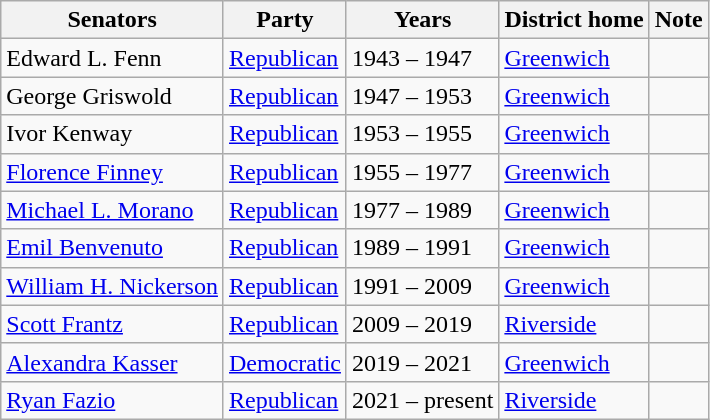<table class=wikitable>
<tr valign=bottom>
<th>Senators</th>
<th>Party</th>
<th>Years</th>
<th>District home</th>
<th>Note</th>
</tr>
<tr>
<td>Edward L. Fenn</td>
<td><a href='#'>Republican</a></td>
<td>1943 – 1947</td>
<td><a href='#'>Greenwich</a></td>
<td></td>
</tr>
<tr>
<td>George Griswold</td>
<td><a href='#'>Republican</a></td>
<td>1947 – 1953</td>
<td><a href='#'>Greenwich</a></td>
<td></td>
</tr>
<tr>
<td>Ivor Kenway</td>
<td><a href='#'>Republican</a></td>
<td>1953 – 1955</td>
<td><a href='#'>Greenwich</a></td>
<td></td>
</tr>
<tr>
<td><a href='#'>Florence Finney</a></td>
<td><a href='#'>Republican</a></td>
<td>1955 – 1977</td>
<td><a href='#'>Greenwich</a></td>
<td></td>
</tr>
<tr>
<td><a href='#'>Michael L. Morano</a></td>
<td><a href='#'>Republican</a></td>
<td>1977 – 1989</td>
<td><a href='#'>Greenwich</a></td>
<td></td>
</tr>
<tr>
<td><a href='#'>Emil Benvenuto</a></td>
<td><a href='#'>Republican</a></td>
<td>1989 – 1991</td>
<td><a href='#'>Greenwich</a></td>
<td></td>
</tr>
<tr>
<td><a href='#'>William H. Nickerson</a></td>
<td><a href='#'>Republican</a></td>
<td>1991 – 2009</td>
<td><a href='#'>Greenwich</a></td>
<td></td>
</tr>
<tr>
<td><a href='#'>Scott Frantz</a></td>
<td><a href='#'>Republican</a></td>
<td>2009 – 2019</td>
<td><a href='#'>Riverside</a></td>
<td></td>
</tr>
<tr>
<td><a href='#'>Alexandra Kasser</a></td>
<td><a href='#'>Democratic</a></td>
<td>2019 – 2021</td>
<td><a href='#'>Greenwich</a></td>
<td></td>
</tr>
<tr>
<td><a href='#'>Ryan Fazio</a></td>
<td><a href='#'>Republican</a></td>
<td>2021 – present</td>
<td><a href='#'>Riverside</a></td>
<td></td>
</tr>
</table>
